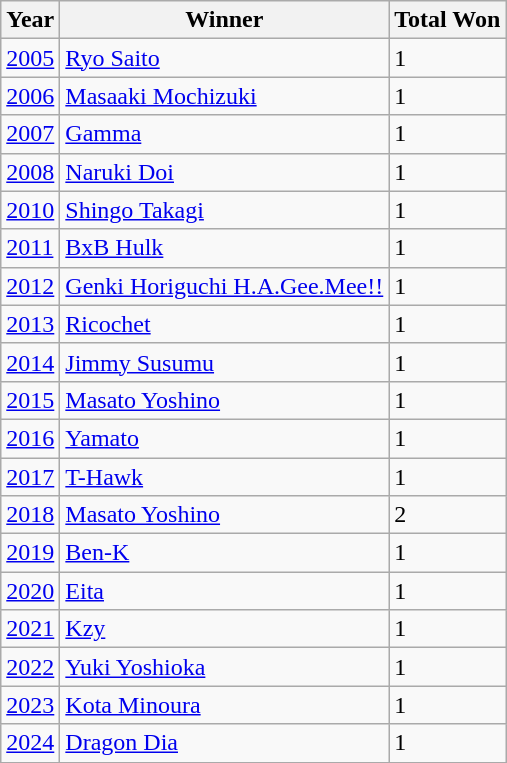<table class="wikitable">
<tr>
<th>Year</th>
<th>Winner</th>
<th>Total Won</th>
</tr>
<tr>
<td><a href='#'>2005</a></td>
<td><a href='#'>Ryo Saito</a></td>
<td>1</td>
</tr>
<tr>
<td><a href='#'>2006</a></td>
<td><a href='#'>Masaaki Mochizuki</a></td>
<td>1</td>
</tr>
<tr>
<td><a href='#'>2007</a></td>
<td><a href='#'>Gamma</a></td>
<td>1</td>
</tr>
<tr>
<td><a href='#'>2008</a></td>
<td><a href='#'>Naruki Doi</a></td>
<td>1</td>
</tr>
<tr>
<td><a href='#'>2010</a></td>
<td><a href='#'>Shingo Takagi</a></td>
<td>1</td>
</tr>
<tr>
<td><a href='#'>2011</a></td>
<td><a href='#'>BxB Hulk</a></td>
<td>1</td>
</tr>
<tr>
<td><a href='#'>2012</a></td>
<td><a href='#'>Genki Horiguchi H.A.Gee.Mee!!</a></td>
<td>1</td>
</tr>
<tr>
<td><a href='#'>2013</a></td>
<td><a href='#'>Ricochet</a></td>
<td>1</td>
</tr>
<tr>
<td><a href='#'>2014</a></td>
<td><a href='#'>Jimmy Susumu</a></td>
<td>1</td>
</tr>
<tr>
<td><a href='#'>2015</a></td>
<td><a href='#'>Masato Yoshino</a></td>
<td>1</td>
</tr>
<tr>
<td><a href='#'>2016</a></td>
<td><a href='#'>Yamato</a></td>
<td>1</td>
</tr>
<tr>
<td><a href='#'>2017</a></td>
<td><a href='#'>T-Hawk</a></td>
<td>1</td>
</tr>
<tr>
<td><a href='#'>2018</a></td>
<td><a href='#'>Masato Yoshino</a></td>
<td>2</td>
</tr>
<tr>
<td><a href='#'>2019</a></td>
<td><a href='#'>Ben-K</a></td>
<td>1</td>
</tr>
<tr>
<td><a href='#'>2020</a></td>
<td><a href='#'>Eita</a></td>
<td>1</td>
</tr>
<tr>
<td><a href='#'>2021</a></td>
<td><a href='#'>Kzy</a></td>
<td>1</td>
</tr>
<tr>
<td><a href='#'>2022</a></td>
<td><a href='#'>Yuki Yoshioka</a></td>
<td>1</td>
</tr>
<tr>
<td><a href='#'>2023</a></td>
<td><a href='#'>Kota Minoura</a></td>
<td>1</td>
</tr>
<tr>
<td><a href='#'>2024</a></td>
<td><a href='#'>Dragon Dia</a></td>
<td>1</td>
</tr>
</table>
